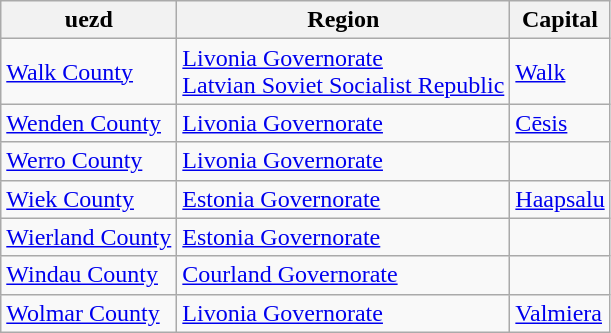<table class="wikitable sortable">
<tr>
<th>uezd</th>
<th>Region</th>
<th>Capital</th>
</tr>
<tr>
<td><a href='#'>Walk County</a></td>
<td><a href='#'>Livonia Governorate</a><br><a href='#'>Latvian Soviet Socialist Republic</a></td>
<td><a href='#'>Walk</a></td>
</tr>
<tr>
<td><a href='#'>Wenden County</a></td>
<td><a href='#'>Livonia Governorate</a></td>
<td><a href='#'>Cēsis</a></td>
</tr>
<tr>
<td><a href='#'>Werro County</a></td>
<td><a href='#'>Livonia Governorate</a></td>
<td></td>
</tr>
<tr>
<td><a href='#'>Wiek County</a></td>
<td><a href='#'>Estonia Governorate</a></td>
<td><a href='#'>Haapsalu</a></td>
</tr>
<tr>
<td><a href='#'>Wierland County</a></td>
<td><a href='#'>Estonia Governorate</a></td>
<td></td>
</tr>
<tr>
<td><a href='#'>Windau County</a></td>
<td><a href='#'>Courland Governorate</a></td>
<td></td>
</tr>
<tr>
<td><a href='#'>Wolmar County</a></td>
<td><a href='#'>Livonia Governorate</a></td>
<td><a href='#'>Valmiera</a></td>
</tr>
</table>
